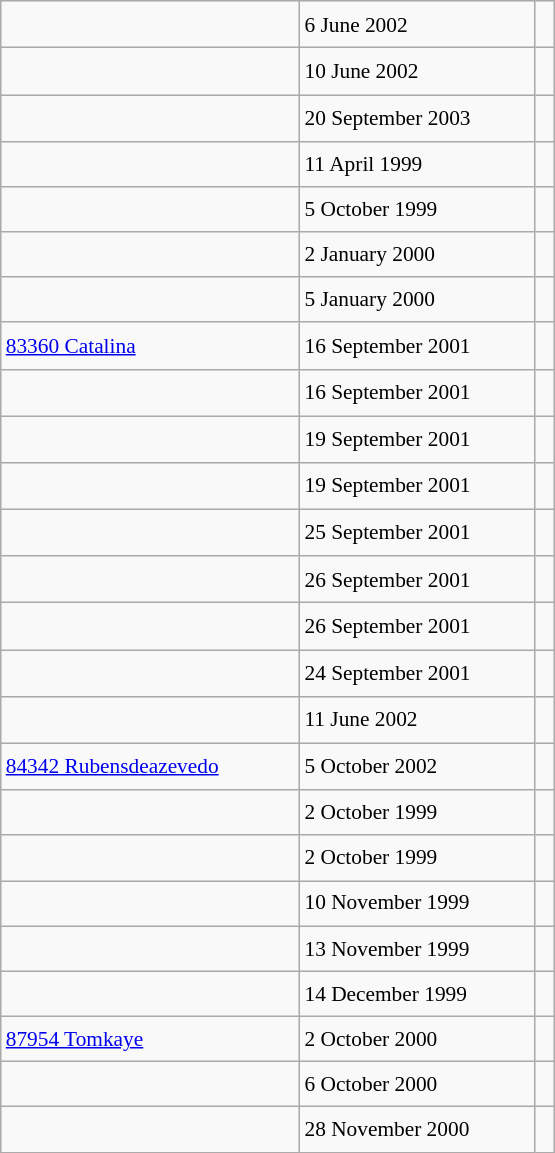<table class="wikitable" style="font-size: 89%; float: left; width: 26em; margin-right: 1em; line-height: 1.65em">
<tr>
<td></td>
<td>6 June 2002</td>
<td><small></small> </td>
</tr>
<tr>
<td></td>
<td>10 June 2002</td>
<td><small></small> </td>
</tr>
<tr>
<td></td>
<td>20 September 2003</td>
<td><small></small> </td>
</tr>
<tr>
<td></td>
<td>11 April 1999</td>
<td><small></small></td>
</tr>
<tr>
<td></td>
<td>5 October 1999</td>
<td><small></small></td>
</tr>
<tr>
<td></td>
<td>2 January 2000</td>
<td><small></small></td>
</tr>
<tr>
<td></td>
<td>5 January 2000</td>
<td><small></small></td>
</tr>
<tr>
<td><a href='#'>83360 Catalina</a></td>
<td>16 September 2001</td>
<td><small></small> </td>
</tr>
<tr>
<td></td>
<td>16 September 2001</td>
<td><small></small> </td>
</tr>
<tr>
<td></td>
<td>19 September 2001</td>
<td><small></small> </td>
</tr>
<tr>
<td></td>
<td>19 September 2001</td>
<td><small></small> </td>
</tr>
<tr>
<td></td>
<td>25 September 2001</td>
<td><small></small> </td>
</tr>
<tr>
<td></td>
<td>26 September 2001</td>
<td><small></small> </td>
</tr>
<tr>
<td></td>
<td>26 September 2001</td>
<td><small></small> </td>
</tr>
<tr>
<td></td>
<td>24 September 2001</td>
<td><small></small> </td>
</tr>
<tr>
<td></td>
<td>11 June 2002</td>
<td><small></small> </td>
</tr>
<tr>
<td><a href='#'>84342 Rubensdeazevedo</a></td>
<td>5 October 2002</td>
<td><small></small> </td>
</tr>
<tr>
<td></td>
<td>2 October 1999</td>
<td><small></small></td>
</tr>
<tr>
<td></td>
<td>2 October 1999</td>
<td><small></small></td>
</tr>
<tr>
<td></td>
<td>10 November 1999</td>
<td><small></small></td>
</tr>
<tr>
<td></td>
<td>13 November 1999</td>
<td><small></small></td>
</tr>
<tr>
<td></td>
<td>14 December 1999</td>
<td><small></small></td>
</tr>
<tr>
<td><a href='#'>87954 Tomkaye</a></td>
<td>2 October 2000</td>
<td><small></small></td>
</tr>
<tr>
<td></td>
<td>6 October 2000</td>
<td><small></small></td>
</tr>
<tr>
<td></td>
<td>28 November 2000</td>
<td><small></small></td>
</tr>
</table>
